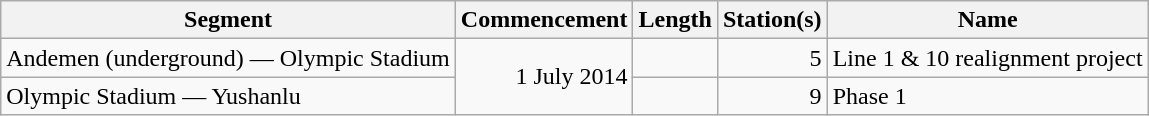<table class="wikitable" style="border-collapse: collapse; text-align: right;">
<tr>
<th>Segment</th>
<th>Commencement</th>
<th>Length</th>
<th>Station(s)</th>
<th>Name</th>
</tr>
<tr>
<td style="text-align: left;">Andemen (underground) — Olympic Stadium</td>
<td rowspan="2">1 July 2014</td>
<td></td>
<td>5</td>
<td style="text-align: left;">Line 1 & 10 realignment project</td>
</tr>
<tr>
<td style="text-align: left;">Olympic Stadium — Yushanlu</td>
<td></td>
<td>9</td>
<td style="text-align: left;">Phase 1</td>
</tr>
</table>
